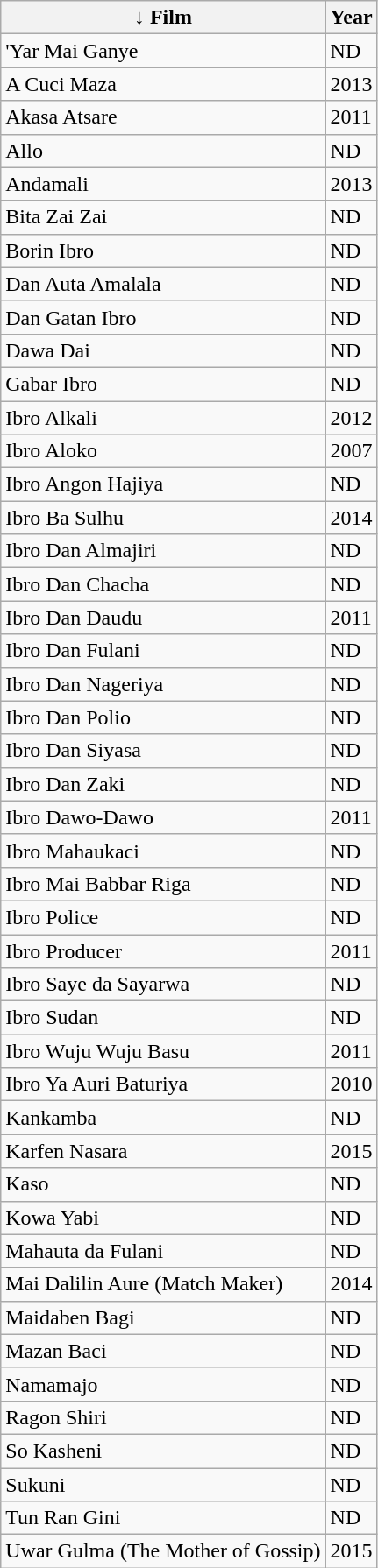<table class="wikitable">
<tr>
<th>↓ Film</th>
<th>Year</th>
</tr>
<tr>
<td>'Yar Mai Ganye</td>
<td>ND</td>
</tr>
<tr>
<td>A Cuci Maza</td>
<td>2013</td>
</tr>
<tr>
<td>Akasa Atsare</td>
<td>2011</td>
</tr>
<tr>
<td>Allo</td>
<td>ND</td>
</tr>
<tr>
<td>Andamali</td>
<td>2013</td>
</tr>
<tr>
<td>Bita Zai Zai</td>
<td>ND</td>
</tr>
<tr>
<td>Borin Ibro</td>
<td>ND</td>
</tr>
<tr>
<td>Dan Auta Amalala</td>
<td>ND</td>
</tr>
<tr>
<td>Dan Gatan Ibro</td>
<td>ND</td>
</tr>
<tr>
<td>Dawa Dai</td>
<td>ND</td>
</tr>
<tr>
<td>Gabar Ibro</td>
<td>ND</td>
</tr>
<tr>
<td>Ibro Alkali</td>
<td>2012</td>
</tr>
<tr>
<td>Ibro Aloko</td>
<td>2007</td>
</tr>
<tr>
<td>Ibro Angon Hajiya</td>
<td>ND</td>
</tr>
<tr>
<td>Ibro Ba Sulhu</td>
<td>2014</td>
</tr>
<tr>
<td>Ibro Dan Almajiri</td>
<td>ND</td>
</tr>
<tr>
<td>Ibro Dan Chacha</td>
<td>ND</td>
</tr>
<tr>
<td>Ibro Dan Daudu</td>
<td>2011</td>
</tr>
<tr>
<td>Ibro Dan Fulani</td>
<td>ND</td>
</tr>
<tr>
<td>Ibro Dan Nageriya</td>
<td>ND</td>
</tr>
<tr>
<td>Ibro Dan Polio</td>
<td>ND</td>
</tr>
<tr>
<td>Ibro Dan Siyasa</td>
<td>ND</td>
</tr>
<tr>
<td>Ibro Dan Zaki</td>
<td>ND</td>
</tr>
<tr>
<td>Ibro Dawo-Dawo</td>
<td>2011</td>
</tr>
<tr>
<td>Ibro Mahaukaci</td>
<td>ND</td>
</tr>
<tr>
<td>Ibro Mai Babbar Riga</td>
<td>ND</td>
</tr>
<tr>
<td>Ibro Police</td>
<td>ND</td>
</tr>
<tr>
<td>Ibro Producer</td>
<td>2011</td>
</tr>
<tr>
<td>Ibro Saye da Sayarwa</td>
<td>ND</td>
</tr>
<tr>
<td>Ibro Sudan</td>
<td>ND</td>
</tr>
<tr>
<td>Ibro Wuju Wuju Basu</td>
<td>2011</td>
</tr>
<tr>
<td>Ibro Ya Auri Baturiya</td>
<td>2010</td>
</tr>
<tr>
<td>Kankamba</td>
<td>ND</td>
</tr>
<tr>
<td>Karfen Nasara</td>
<td>2015</td>
</tr>
<tr>
<td>Kaso</td>
<td>ND</td>
</tr>
<tr>
<td>Kowa Yabi</td>
<td>ND</td>
</tr>
<tr>
<td>Mahauta da Fulani</td>
<td>ND</td>
</tr>
<tr>
<td>Mai Dalilin Aure (Match Maker)</td>
<td>2014</td>
</tr>
<tr>
<td>Maidaben Bagi</td>
<td>ND</td>
</tr>
<tr>
<td>Mazan Baci</td>
<td>ND</td>
</tr>
<tr>
<td>Namamajo</td>
<td>ND</td>
</tr>
<tr>
<td>Ragon Shiri</td>
<td>ND</td>
</tr>
<tr>
<td>So Kasheni</td>
<td>ND</td>
</tr>
<tr>
<td>Sukuni</td>
<td>ND</td>
</tr>
<tr>
<td>Tun Ran Gini</td>
<td>ND</td>
</tr>
<tr>
<td>Uwar Gulma (The Mother of Gossip)</td>
<td>2015</td>
</tr>
</table>
